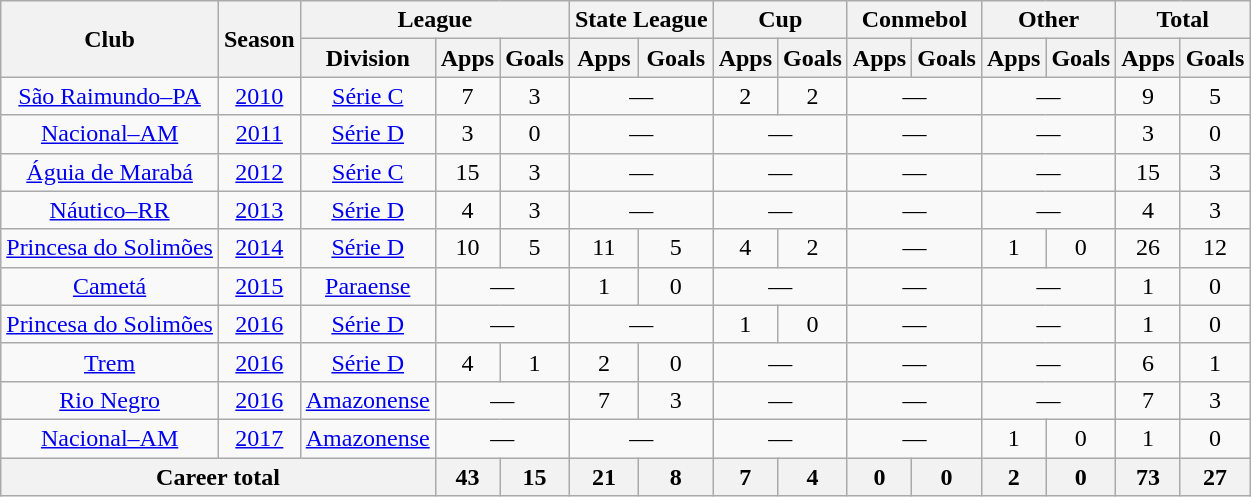<table class="wikitable" style="text-align: center;">
<tr>
<th rowspan="2">Club</th>
<th rowspan="2">Season</th>
<th colspan="3">League</th>
<th colspan="2">State League</th>
<th colspan="2">Cup</th>
<th colspan="2">Conmebol</th>
<th colspan="2">Other</th>
<th colspan="2">Total</th>
</tr>
<tr>
<th>Division</th>
<th>Apps</th>
<th>Goals</th>
<th>Apps</th>
<th>Goals</th>
<th>Apps</th>
<th>Goals</th>
<th>Apps</th>
<th>Goals</th>
<th>Apps</th>
<th>Goals</th>
<th>Apps</th>
<th>Goals</th>
</tr>
<tr>
<td valign="center"><a href='#'>São Raimundo–PA</a></td>
<td><a href='#'>2010</a></td>
<td><a href='#'>Série C</a></td>
<td>7</td>
<td>3</td>
<td colspan="2">—</td>
<td>2</td>
<td>2</td>
<td colspan="2">—</td>
<td colspan="2">—</td>
<td>9</td>
<td>5</td>
</tr>
<tr>
<td valign="center"><a href='#'>Nacional–AM</a></td>
<td><a href='#'>2011</a></td>
<td><a href='#'>Série D</a></td>
<td>3</td>
<td>0</td>
<td colspan="2">—</td>
<td colspan="2">—</td>
<td colspan="2">—</td>
<td colspan="2">—</td>
<td>3</td>
<td>0</td>
</tr>
<tr>
<td valign="center"><a href='#'>Águia de Marabá</a></td>
<td><a href='#'>2012</a></td>
<td><a href='#'>Série C</a></td>
<td>15</td>
<td>3</td>
<td colspan="2">—</td>
<td colspan="2">—</td>
<td colspan="2">—</td>
<td colspan="2">—</td>
<td>15</td>
<td>3</td>
</tr>
<tr>
<td valign="center"><a href='#'>Náutico–RR</a></td>
<td><a href='#'>2013</a></td>
<td><a href='#'>Série D</a></td>
<td>4</td>
<td>3</td>
<td colspan="2">—</td>
<td colspan="2">—</td>
<td colspan="2">—</td>
<td colspan="2">—</td>
<td>4</td>
<td>3</td>
</tr>
<tr>
<td valign="center"><a href='#'>Princesa do Solimões</a></td>
<td><a href='#'>2014</a></td>
<td><a href='#'>Série D</a></td>
<td>10</td>
<td>5</td>
<td>11</td>
<td>5</td>
<td>4</td>
<td>2</td>
<td colspan="2">—</td>
<td>1</td>
<td>0</td>
<td>26</td>
<td>12</td>
</tr>
<tr>
<td valign="center"><a href='#'>Cametá</a></td>
<td><a href='#'>2015</a></td>
<td><a href='#'>Paraense</a></td>
<td colspan="2">—</td>
<td>1</td>
<td>0</td>
<td colspan="2">—</td>
<td colspan="2">—</td>
<td colspan="2">—</td>
<td>1</td>
<td>0</td>
</tr>
<tr>
<td valign="center"><a href='#'>Princesa do Solimões</a></td>
<td><a href='#'>2016</a></td>
<td><a href='#'>Série D</a></td>
<td colspan="2">—</td>
<td colspan="2">—</td>
<td>1</td>
<td>0</td>
<td colspan="2">—</td>
<td colspan="2">—</td>
<td>1</td>
<td>0</td>
</tr>
<tr>
<td valign="center"><a href='#'>Trem</a></td>
<td><a href='#'>2016</a></td>
<td><a href='#'>Série D</a></td>
<td>4</td>
<td>1</td>
<td>2</td>
<td>0</td>
<td colspan="2">—</td>
<td colspan="2">—</td>
<td colspan="2">—</td>
<td>6</td>
<td>1</td>
</tr>
<tr>
<td valign="center"><a href='#'>Rio Negro</a></td>
<td><a href='#'>2016</a></td>
<td><a href='#'>Amazonense</a></td>
<td colspan="2">—</td>
<td>7</td>
<td>3</td>
<td colspan="2">—</td>
<td colspan="2">—</td>
<td colspan="2">—</td>
<td>7</td>
<td>3</td>
</tr>
<tr>
<td valign="center"><a href='#'>Nacional–AM</a></td>
<td><a href='#'>2017</a></td>
<td><a href='#'>Amazonense</a></td>
<td colspan="2">—</td>
<td colspan="2">—</td>
<td colspan="2">—</td>
<td colspan="2">—</td>
<td>1</td>
<td>0</td>
<td>1</td>
<td>0</td>
</tr>
<tr>
<th colspan="3"><strong>Career total</strong></th>
<th>43</th>
<th>15</th>
<th>21</th>
<th>8</th>
<th>7</th>
<th>4</th>
<th>0</th>
<th>0</th>
<th>2</th>
<th>0</th>
<th>73</th>
<th>27</th>
</tr>
</table>
